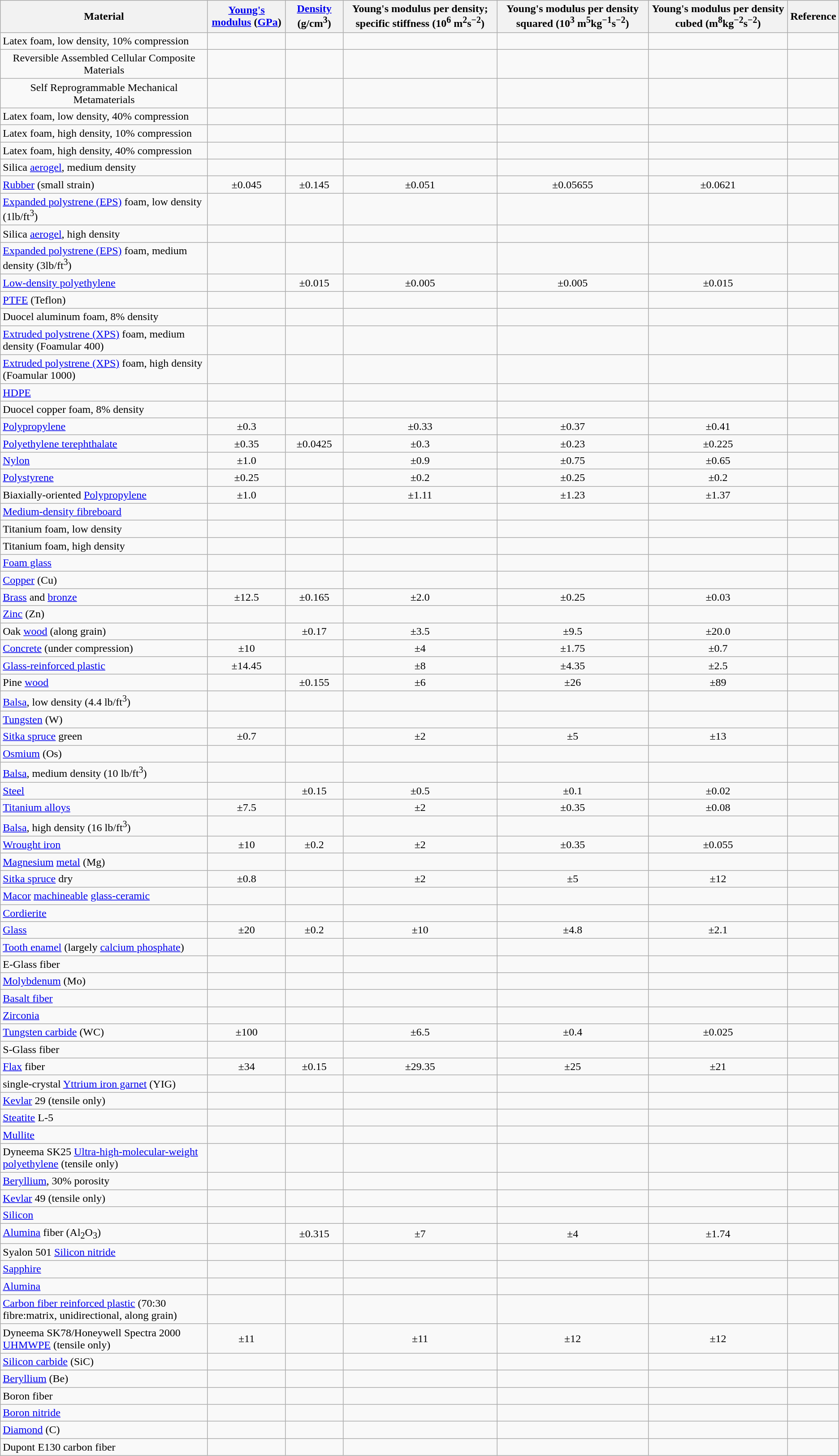<table class="wikitable sortable" style="text-align:center;">
<tr>
<th>Material</th>
<th><a href='#'>Young's modulus</a> (<a href='#'>GPa</a>)</th>
<th><a href='#'>Density</a> (g/cm<sup>3</sup>)</th>
<th>Young's modulus per density; specific stiffness (10<sup>6</sup> m<sup>2</sup>s<sup>−2</sup>)</th>
<th>Young's modulus per density squared (10<sup>3</sup> m<sup>5</sup>kg<sup>−1</sup>s<sup>−2</sup>)</th>
<th>Young's modulus per density cubed (m<sup>8</sup>kg<sup>−2</sup>s<sup>−2</sup>)</th>
<th>Reference</th>
</tr>
<tr>
<td style="text-align:left;">Latex foam, low density, 10% compression</td>
<td></td>
<td></td>
<td></td>
<td></td>
<td></td>
<td></td>
</tr>
<tr>
<td>Reversible Assembled Cellular Composite Materials</td>
<td></td>
<td></td>
<td></td>
<td></td>
<td></td>
<td></td>
</tr>
<tr>
<td>Self Reprogrammable Mechanical Metamaterials</td>
<td></td>
<td></td>
<td></td>
<td></td>
<td></td>
<td></td>
</tr>
<tr>
<td style="text-align:left;">Latex foam, low density, 40% compression</td>
<td></td>
<td></td>
<td></td>
<td></td>
<td></td>
<td></td>
</tr>
<tr>
<td style="text-align:left;">Latex foam, high density, 10% compression</td>
<td></td>
<td></td>
<td></td>
<td></td>
<td></td>
<td></td>
</tr>
<tr>
<td style="text-align:left;">Latex foam, high density, 40% compression</td>
<td></td>
<td></td>
<td></td>
<td></td>
<td></td>
<td></td>
</tr>
<tr>
<td style="text-align:left;">Silica <a href='#'>aerogel</a>, medium density</td>
<td></td>
<td></td>
<td></td>
<td></td>
<td></td>
<td></td>
</tr>
<tr>
<td style="text-align:left;"><a href='#'>Rubber</a> (small strain)</td>
<td>±0.045</td>
<td>±0.145</td>
<td>±0.051</td>
<td>±0.05655</td>
<td>±0.0621</td>
<td></td>
</tr>
<tr>
<td style="text-align:left;"><a href='#'>Expanded polystrene (EPS)</a> foam, low density (1lb/ft<sup>3</sup>)</td>
<td></td>
<td></td>
<td></td>
<td></td>
<td></td>
<td></td>
</tr>
<tr>
<td style="text-align:left;">Silica <a href='#'>aerogel</a>, high density</td>
<td></td>
<td></td>
<td></td>
<td></td>
<td></td>
<td></td>
</tr>
<tr>
<td style="text-align:left;"><a href='#'>Expanded polystrene (EPS)</a> foam, medium density (3lb/ft<sup>3</sup>)</td>
<td></td>
<td></td>
<td></td>
<td></td>
<td></td>
<td></td>
</tr>
<tr>
<td style="text-align:left;"><a href='#'>Low-density polyethylene</a></td>
<td></td>
<td>±0.015</td>
<td>±0.005</td>
<td>±0.005</td>
<td>±0.015</td>
<td></td>
</tr>
<tr>
<td style="text-align:left;"><a href='#'>PTFE</a> (Teflon)</td>
<td></td>
<td></td>
<td></td>
<td></td>
<td></td>
<td></td>
</tr>
<tr>
<td style="text-align:left;">Duocel aluminum foam, 8% density</td>
<td></td>
<td></td>
<td></td>
<td></td>
<td></td>
<td></td>
</tr>
<tr>
<td style="text-align:left;"><a href='#'>Extruded polystrene (XPS)</a> foam, medium density (Foamular 400)</td>
<td></td>
<td></td>
<td></td>
<td></td>
<td></td>
<td></td>
</tr>
<tr>
<td style="text-align:left;"><a href='#'>Extruded polystrene (XPS)</a> foam, high density (Foamular 1000)</td>
<td></td>
<td></td>
<td></td>
<td></td>
<td></td>
<td></td>
</tr>
<tr>
<td style="text-align:left;"><a href='#'>HDPE</a></td>
<td></td>
<td></td>
<td></td>
<td></td>
<td></td>
<td></td>
</tr>
<tr>
<td style="text-align:left;">Duocel copper foam, 8% density</td>
<td></td>
<td></td>
<td></td>
<td></td>
<td></td>
<td></td>
</tr>
<tr>
<td style="text-align:left;"><a href='#'>Polypropylene</a></td>
<td>±0.3</td>
<td></td>
<td>±0.33</td>
<td>±0.37</td>
<td>±0.41</td>
<td></td>
</tr>
<tr>
<td style="text-align:left;"><a href='#'>Polyethylene terephthalate</a></td>
<td>±0.35</td>
<td>±0.0425</td>
<td>±0.3</td>
<td>±0.23</td>
<td>±0.225</td>
<td></td>
</tr>
<tr>
<td style="text-align:left;"><a href='#'>Nylon</a></td>
<td>±1.0</td>
<td></td>
<td>±0.9</td>
<td>±0.75</td>
<td>±0.65</td>
<td></td>
</tr>
<tr>
<td style="text-align:left;"><a href='#'>Polystyrene</a></td>
<td>±0.25</td>
<td></td>
<td>±0.2</td>
<td>±0.25</td>
<td>±0.2</td>
<td></td>
</tr>
<tr>
<td style="text-align:left;">Biaxially-oriented <a href='#'>Polypropylene</a></td>
<td>±1.0</td>
<td></td>
<td>±1.11</td>
<td>±1.23</td>
<td>±1.37</td>
<td></td>
</tr>
<tr>
<td style="text-align:left;"><a href='#'>Medium-density fibreboard</a></td>
<td></td>
<td></td>
<td></td>
<td></td>
<td></td>
<td></td>
</tr>
<tr>
<td style="text-align:left;">Titanium foam, low density</td>
<td></td>
<td></td>
<td></td>
<td></td>
<td></td>
<td></td>
</tr>
<tr>
<td style="text-align:left;">Titanium foam, high density</td>
<td></td>
<td></td>
<td></td>
<td></td>
<td></td>
<td></td>
</tr>
<tr>
<td style="text-align:left;"><a href='#'>Foam glass</a></td>
<td></td>
<td></td>
<td></td>
<td></td>
<td></td>
<td></td>
</tr>
<tr>
<td style="text-align:left;"><a href='#'>Copper</a> (Cu)</td>
<td></td>
<td></td>
<td></td>
<td></td>
<td></td>
<td></td>
</tr>
<tr>
<td style="text-align:left;"><a href='#'>Brass</a> and <a href='#'>bronze</a></td>
<td>±12.5</td>
<td>±0.165</td>
<td>±2.0</td>
<td>±0.25</td>
<td>±0.03</td>
<td></td>
</tr>
<tr>
<td style="text-align:left;"><a href='#'>Zinc</a> (Zn)</td>
<td></td>
<td></td>
<td></td>
<td></td>
<td></td>
<td></td>
</tr>
<tr>
<td style="text-align:left;">Oak <a href='#'>wood</a> (along grain)</td>
<td></td>
<td>±0.17</td>
<td>±3.5</td>
<td>±9.5</td>
<td>±20.0</td>
<td></td>
</tr>
<tr>
<td style="text-align:left;"><a href='#'>Concrete</a> (under compression)</td>
<td>±10</td>
<td></td>
<td>±4</td>
<td>±1.75</td>
<td>±0.7</td>
<td></td>
</tr>
<tr>
<td style="text-align:left;"><a href='#'>Glass-reinforced plastic</a></td>
<td>±14.45</td>
<td></td>
<td>±8</td>
<td>±4.35</td>
<td>±2.5</td>
<td></td>
</tr>
<tr>
<td style="text-align:left;">Pine <a href='#'>wood</a></td>
<td></td>
<td>±0.155</td>
<td>±6</td>
<td>±26</td>
<td>±89</td>
<td></td>
</tr>
<tr>
<td style="text-align:left;"><a href='#'>Balsa</a>, low density (4.4 lb/ft<sup>3</sup>)</td>
<td></td>
<td></td>
<td></td>
<td></td>
<td></td>
<td></td>
</tr>
<tr>
<td style="text-align:left;"><a href='#'>Tungsten</a> (W)</td>
<td></td>
<td></td>
<td></td>
<td></td>
<td></td>
<td></td>
</tr>
<tr>
<td style="text-align:left;"><a href='#'>Sitka spruce</a> green</td>
<td>±0.7</td>
<td></td>
<td>±2</td>
<td>±5</td>
<td>±13</td>
<td></td>
</tr>
<tr>
<td style="text-align:left;"><a href='#'>Osmium</a> (Os)</td>
<td></td>
<td></td>
<td></td>
<td></td>
<td></td>
<td></td>
</tr>
<tr>
<td style="text-align:left;"><a href='#'>Balsa</a>, medium density (10 lb/ft<sup>3</sup>)</td>
<td></td>
<td></td>
<td></td>
<td></td>
<td></td>
<td></td>
</tr>
<tr>
<td style="text-align:left;"><a href='#'>Steel</a></td>
<td></td>
<td>±0.15</td>
<td>±0.5</td>
<td>±0.1</td>
<td>±0.02</td>
<td></td>
</tr>
<tr>
<td style="text-align:left;"><a href='#'>Titanium alloys</a></td>
<td>±7.5</td>
<td></td>
<td>±2</td>
<td>±0.35</td>
<td>±0.08</td>
<td></td>
</tr>
<tr>
<td style="text-align:left;"><a href='#'>Balsa</a>, high density (16 lb/ft<sup>3</sup>)</td>
<td></td>
<td></td>
<td></td>
<td></td>
<td></td>
<td></td>
</tr>
<tr>
<td style="text-align:left;"><a href='#'>Wrought iron</a></td>
<td>±10</td>
<td>±0.2</td>
<td>±2</td>
<td>±0.35</td>
<td>±0.055</td>
<td></td>
</tr>
<tr>
<td style="text-align:left;"><a href='#'>Magnesium</a> <a href='#'>metal</a> (Mg)</td>
<td></td>
<td></td>
<td></td>
<td></td>
<td></td>
<td></td>
</tr>
<tr>
<td style="text-align:left;"><a href='#'>Sitka spruce</a> dry</td>
<td>±0.8</td>
<td></td>
<td>±2</td>
<td>±5</td>
<td>±12</td>
<td></td>
</tr>
<tr>
<td style="text-align:left;"><a href='#'>Macor</a> <a href='#'>machineable</a> <a href='#'>glass-ceramic</a></td>
<td></td>
<td></td>
<td></td>
<td></td>
<td></td>
<td></td>
</tr>
<tr>
<td style="text-align:left;"><a href='#'>Cordierite</a></td>
<td></td>
<td></td>
<td></td>
<td></td>
<td></td>
<td></td>
</tr>
<tr>
<td style="text-align:left;"><a href='#'>Glass</a></td>
<td>±20</td>
<td>±0.2</td>
<td>±10</td>
<td>±4.8</td>
<td>±2.1</td>
<td></td>
</tr>
<tr>
<td style="text-align:left;"><a href='#'>Tooth enamel</a> (largely <a href='#'>calcium phosphate</a>)</td>
<td></td>
<td></td>
<td></td>
<td></td>
<td></td>
<td></td>
</tr>
<tr>
<td style="text-align:left;">E-Glass fiber</td>
<td></td>
<td></td>
<td></td>
<td></td>
<td></td>
<td></td>
</tr>
<tr>
<td style="text-align:left;"><a href='#'>Molybdenum</a> (Mo)</td>
<td></td>
<td></td>
<td></td>
<td></td>
<td></td>
<td></td>
</tr>
<tr>
<td style="text-align:left;"><a href='#'>Basalt fiber</a></td>
<td></td>
<td></td>
<td></td>
<td></td>
<td></td>
<td></td>
</tr>
<tr>
<td style="text-align:left;"><a href='#'>Zirconia</a></td>
<td></td>
<td></td>
<td></td>
<td></td>
<td></td>
<td></td>
</tr>
<tr>
<td style="text-align:left;"><a href='#'>Tungsten carbide</a> (WC)</td>
<td>±100</td>
<td></td>
<td>±6.5</td>
<td>±0.4</td>
<td>±0.025</td>
<td></td>
</tr>
<tr>
<td style="text-align:left;">S-Glass fiber</td>
<td></td>
<td></td>
<td></td>
<td></td>
<td></td>
<td></td>
</tr>
<tr>
<td style="text-align:left;"><a href='#'>Flax</a> fiber</td>
<td>±34</td>
<td>±0.15</td>
<td>±29.35</td>
<td>±25</td>
<td>±21</td>
<td></td>
</tr>
<tr>
<td style="text-align:left;">single-crystal <a href='#'>Yttrium iron garnet</a> (YIG)</td>
<td></td>
<td></td>
<td></td>
<td></td>
<td></td>
<td></td>
</tr>
<tr>
<td style="text-align:left;"><a href='#'>Kevlar</a> 29 (tensile only)</td>
<td></td>
<td></td>
<td></td>
<td></td>
<td></td>
<td></td>
</tr>
<tr>
<td style="text-align:left;"><a href='#'>Steatite</a> L-5</td>
<td></td>
<td></td>
<td></td>
<td></td>
<td></td>
<td></td>
</tr>
<tr>
<td style="text-align:left;"><a href='#'>Mullite</a></td>
<td></td>
<td></td>
<td></td>
<td></td>
<td></td>
<td></td>
</tr>
<tr>
<td style="text-align:left;">Dyneema SK25 <a href='#'>Ultra-high-molecular-weight polyethylene</a> (tensile only)</td>
<td></td>
<td></td>
<td></td>
<td></td>
<td></td>
<td></td>
</tr>
<tr>
<td style="text-align:left;"><a href='#'>Beryllium</a>, 30% porosity</td>
<td></td>
<td></td>
<td></td>
<td></td>
<td></td>
<td></td>
</tr>
<tr>
<td style="text-align:left;"><a href='#'>Kevlar</a> 49 (tensile only)</td>
<td></td>
<td></td>
<td></td>
<td></td>
<td></td>
<td></td>
</tr>
<tr>
<td style="text-align:left;"><a href='#'>Silicon</a></td>
<td></td>
<td></td>
<td></td>
<td></td>
<td></td>
<td></td>
</tr>
<tr>
<td style="text-align:left;"><a href='#'>Alumina</a> fiber (Al<sub>2</sub>O<sub>3</sub>)</td>
<td></td>
<td>±0.315</td>
<td>±7</td>
<td>±4</td>
<td>±1.74</td>
<td></td>
</tr>
<tr>
<td style="text-align:left;">Syalon 501 <a href='#'>Silicon nitride</a></td>
<td></td>
<td></td>
<td></td>
<td></td>
<td></td>
<td></td>
</tr>
<tr>
<td style="text-align:left;"><a href='#'>Sapphire</a></td>
<td></td>
<td></td>
<td></td>
<td></td>
<td></td>
<td></td>
</tr>
<tr>
<td style="text-align:left;"><a href='#'>Alumina</a></td>
<td></td>
<td></td>
<td></td>
<td></td>
<td></td>
<td></td>
</tr>
<tr>
<td style="text-align:left;"><a href='#'>Carbon fiber reinforced plastic</a> (70:30 fibre:matrix, unidirectional, along grain)</td>
<td></td>
<td></td>
<td></td>
<td></td>
<td></td>
<td></td>
</tr>
<tr>
<td style="text-align:left;">Dyneema SK78/Honeywell Spectra 2000 <a href='#'>UHMWPE</a> (tensile only)</td>
<td>±11</td>
<td></td>
<td>±11</td>
<td>±12</td>
<td>±12</td>
<td></td>
</tr>
<tr>
<td style="text-align:left;"><a href='#'>Silicon carbide</a> (SiC)</td>
<td></td>
<td></td>
<td></td>
<td></td>
<td></td>
<td></td>
</tr>
<tr>
<td style="text-align:left;"><a href='#'>Beryllium</a> (Be)</td>
<td></td>
<td></td>
<td></td>
<td></td>
<td></td>
<td></td>
</tr>
<tr>
<td style="text-align:left;">Boron fiber</td>
<td></td>
<td></td>
<td></td>
<td></td>
<td></td>
<td></td>
</tr>
<tr>
<td style="text-align:left;"><a href='#'>Boron nitride</a></td>
<td></td>
<td></td>
<td></td>
<td></td>
<td></td>
<td></td>
</tr>
<tr>
<td style="text-align:left;"><a href='#'>Diamond</a> (C)</td>
<td></td>
<td></td>
<td></td>
<td></td>
<td></td>
<td></td>
</tr>
<tr>
<td style="text-align:left;">Dupont E130 carbon fiber</td>
<td></td>
<td></td>
<td></td>
<td></td>
<td></td>
<td></td>
</tr>
</table>
